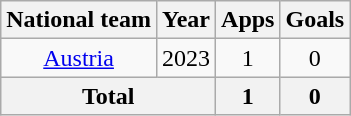<table class="wikitable" style="text-align:center">
<tr>
<th>National team</th>
<th>Year</th>
<th>Apps</th>
<th>Goals</th>
</tr>
<tr>
<td rowspan="1"><a href='#'>Austria</a></td>
<td>2023</td>
<td>1</td>
<td>0</td>
</tr>
<tr>
<th colspan="2">Total</th>
<th>1</th>
<th>0</th>
</tr>
</table>
